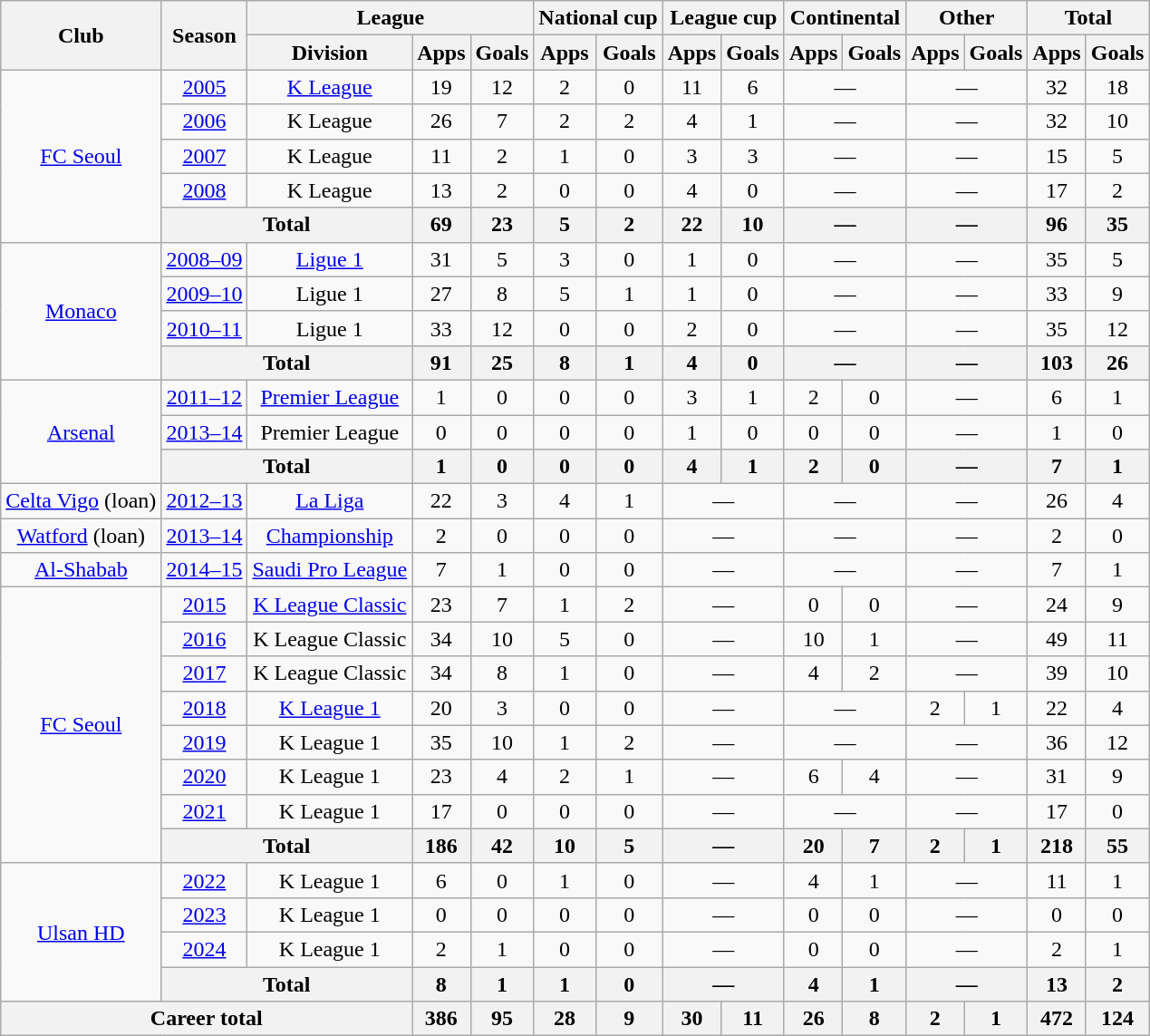<table class="wikitable" style="text-align:center;">
<tr>
<th rowspan="2">Club</th>
<th rowspan="2">Season</th>
<th colspan="3">League</th>
<th colspan="2">National cup</th>
<th colspan="2">League cup</th>
<th colspan="2">Continental</th>
<th colspan="2">Other</th>
<th colspan="2">Total</th>
</tr>
<tr>
<th>Division</th>
<th>Apps</th>
<th>Goals</th>
<th>Apps</th>
<th>Goals</th>
<th>Apps</th>
<th>Goals</th>
<th>Apps</th>
<th>Goals</th>
<th>Apps</th>
<th>Goals</th>
<th>Apps</th>
<th>Goals</th>
</tr>
<tr>
<td rowspan="5" valign="center"><a href='#'>FC Seoul</a></td>
<td><a href='#'>2005</a></td>
<td><a href='#'>K League</a></td>
<td>19</td>
<td>12</td>
<td>2</td>
<td>0</td>
<td>11</td>
<td>6</td>
<td colspan="2">—</td>
<td colspan="2">—</td>
<td>32</td>
<td>18</td>
</tr>
<tr>
<td><a href='#'>2006</a></td>
<td>K League</td>
<td>26</td>
<td>7</td>
<td>2</td>
<td>2</td>
<td>4</td>
<td>1</td>
<td colspan="2">—</td>
<td colspan="2">—</td>
<td>32</td>
<td>10</td>
</tr>
<tr>
<td><a href='#'>2007</a></td>
<td>K League</td>
<td>11</td>
<td>2</td>
<td>1</td>
<td>0</td>
<td>3</td>
<td>3</td>
<td colspan="2">—</td>
<td colspan="2">—</td>
<td>15</td>
<td>5</td>
</tr>
<tr>
<td><a href='#'>2008</a></td>
<td>K League</td>
<td>13</td>
<td>2</td>
<td>0</td>
<td>0</td>
<td>4</td>
<td>0</td>
<td colspan="2">—</td>
<td colspan="2">—</td>
<td>17</td>
<td>2</td>
</tr>
<tr>
<th colspan="2">Total</th>
<th>69</th>
<th>23</th>
<th>5</th>
<th>2</th>
<th>22</th>
<th>10</th>
<th colspan="2">—</th>
<th colspan="2">—</th>
<th>96</th>
<th>35</th>
</tr>
<tr>
<td rowspan="4"><a href='#'>Monaco</a></td>
<td><a href='#'>2008–09</a></td>
<td><a href='#'>Ligue 1</a></td>
<td>31</td>
<td>5</td>
<td>3</td>
<td>0</td>
<td>1</td>
<td>0</td>
<td colspan="2">—</td>
<td colspan="2">—</td>
<td>35</td>
<td>5</td>
</tr>
<tr>
<td><a href='#'>2009–10</a></td>
<td>Ligue 1</td>
<td>27</td>
<td>8</td>
<td>5</td>
<td>1</td>
<td>1</td>
<td>0</td>
<td colspan="2">—</td>
<td colspan="2">—</td>
<td>33</td>
<td>9</td>
</tr>
<tr>
<td><a href='#'>2010–11</a></td>
<td>Ligue 1</td>
<td>33</td>
<td>12</td>
<td>0</td>
<td>0</td>
<td>2</td>
<td>0</td>
<td colspan="2">—</td>
<td colspan="2">—</td>
<td>35</td>
<td>12</td>
</tr>
<tr>
<th colspan="2">Total</th>
<th>91</th>
<th>25</th>
<th>8</th>
<th>1</th>
<th>4</th>
<th>0</th>
<th colspan="2">—</th>
<th colspan="2">—</th>
<th>103</th>
<th>26</th>
</tr>
<tr>
<td rowspan="3"><a href='#'>Arsenal</a></td>
<td><a href='#'>2011–12</a></td>
<td><a href='#'>Premier League</a></td>
<td>1</td>
<td>0</td>
<td>0</td>
<td>0</td>
<td>3</td>
<td>1</td>
<td>2</td>
<td>0</td>
<td colspan="2">—</td>
<td>6</td>
<td>1</td>
</tr>
<tr>
<td><a href='#'>2013–14</a></td>
<td>Premier League</td>
<td>0</td>
<td>0</td>
<td>0</td>
<td>0</td>
<td>1</td>
<td>0</td>
<td>0</td>
<td>0</td>
<td colspan="2">—</td>
<td>1</td>
<td>0</td>
</tr>
<tr>
<th colspan="2">Total</th>
<th>1</th>
<th>0</th>
<th>0</th>
<th>0</th>
<th>4</th>
<th>1</th>
<th>2</th>
<th>0</th>
<th colspan="2">—</th>
<th>7</th>
<th>1</th>
</tr>
<tr>
<td><a href='#'>Celta Vigo</a> (loan)</td>
<td><a href='#'>2012–13</a></td>
<td><a href='#'>La Liga</a></td>
<td>22</td>
<td>3</td>
<td>4</td>
<td>1</td>
<td colspan="2">—</td>
<td colspan="2">—</td>
<td colspan="2">—</td>
<td>26</td>
<td>4</td>
</tr>
<tr>
<td><a href='#'>Watford</a> (loan)</td>
<td><a href='#'>2013–14</a></td>
<td><a href='#'>Championship</a></td>
<td>2</td>
<td>0</td>
<td>0</td>
<td>0</td>
<td colspan="2">—</td>
<td colspan="2">—</td>
<td colspan="2">—</td>
<td>2</td>
<td>0</td>
</tr>
<tr>
<td><a href='#'>Al-Shabab</a></td>
<td><a href='#'>2014–15</a></td>
<td><a href='#'>Saudi Pro League</a></td>
<td>7</td>
<td>1</td>
<td>0</td>
<td>0</td>
<td colspan="2">—</td>
<td colspan="2">—</td>
<td colspan="2">—</td>
<td>7</td>
<td>1</td>
</tr>
<tr>
<td rowspan="8"><a href='#'>FC Seoul</a></td>
<td><a href='#'>2015</a></td>
<td><a href='#'>K League Classic</a></td>
<td>23</td>
<td>7</td>
<td>1</td>
<td>2</td>
<td colspan="2">—</td>
<td>0</td>
<td>0</td>
<td colspan="2">—</td>
<td>24</td>
<td>9</td>
</tr>
<tr>
<td><a href='#'>2016</a></td>
<td>K League Classic</td>
<td>34</td>
<td>10</td>
<td>5</td>
<td>0</td>
<td colspan="2">—</td>
<td>10</td>
<td>1</td>
<td colspan="2">—</td>
<td>49</td>
<td>11</td>
</tr>
<tr>
<td><a href='#'>2017</a></td>
<td>K League Classic</td>
<td>34</td>
<td>8</td>
<td>1</td>
<td>0</td>
<td colspan="2">—</td>
<td>4</td>
<td>2</td>
<td colspan="2">—</td>
<td>39</td>
<td>10</td>
</tr>
<tr>
<td><a href='#'>2018</a></td>
<td><a href='#'>K League 1</a></td>
<td>20</td>
<td>3</td>
<td>0</td>
<td>0</td>
<td colspan="2">—</td>
<td colspan="2">—</td>
<td>2</td>
<td>1</td>
<td>22</td>
<td>4</td>
</tr>
<tr>
<td><a href='#'>2019</a></td>
<td>K League 1</td>
<td>35</td>
<td>10</td>
<td>1</td>
<td>2</td>
<td colspan="2">—</td>
<td colspan="2">—</td>
<td colspan="2">—</td>
<td>36</td>
<td>12</td>
</tr>
<tr>
<td><a href='#'>2020</a></td>
<td>K League 1</td>
<td>23</td>
<td>4</td>
<td>2</td>
<td>1</td>
<td colspan="2">—</td>
<td>6</td>
<td>4</td>
<td colspan="2">—</td>
<td>31</td>
<td>9</td>
</tr>
<tr>
<td><a href='#'>2021</a></td>
<td>K League 1</td>
<td>17</td>
<td>0</td>
<td>0</td>
<td>0</td>
<td colspan="2">—</td>
<td colspan="2">—</td>
<td colspan="2">—</td>
<td>17</td>
<td>0</td>
</tr>
<tr>
<th colspan="2">Total</th>
<th>186</th>
<th>42</th>
<th>10</th>
<th>5</th>
<th colspan="2">—</th>
<th>20</th>
<th>7</th>
<th>2</th>
<th>1</th>
<th>218</th>
<th>55</th>
</tr>
<tr>
<td rowspan="4"><a href='#'>Ulsan HD</a></td>
<td><a href='#'>2022</a></td>
<td>K League 1</td>
<td>6</td>
<td>0</td>
<td>1</td>
<td>0</td>
<td colspan="2">—</td>
<td>4</td>
<td>1</td>
<td colspan="2">—</td>
<td>11</td>
<td>1</td>
</tr>
<tr>
<td><a href='#'>2023</a></td>
<td>K League 1</td>
<td>0</td>
<td>0</td>
<td>0</td>
<td>0</td>
<td colspan="2">—</td>
<td>0</td>
<td>0</td>
<td colspan="2">—</td>
<td>0</td>
<td>0</td>
</tr>
<tr>
<td><a href='#'>2024</a></td>
<td>K League 1</td>
<td>2</td>
<td>1</td>
<td>0</td>
<td>0</td>
<td colspan="2">—</td>
<td>0</td>
<td>0</td>
<td colspan="2">—</td>
<td>2</td>
<td>1</td>
</tr>
<tr>
<th colspan="2">Total</th>
<th>8</th>
<th>1</th>
<th>1</th>
<th>0</th>
<th colspan="2">—</th>
<th>4</th>
<th>1</th>
<th colspan="2">—</th>
<th>13</th>
<th>2</th>
</tr>
<tr>
<th colspan="3">Career total</th>
<th>386</th>
<th>95</th>
<th>28</th>
<th>9</th>
<th>30</th>
<th>11</th>
<th>26</th>
<th>8</th>
<th>2</th>
<th>1</th>
<th>472</th>
<th>124</th>
</tr>
</table>
